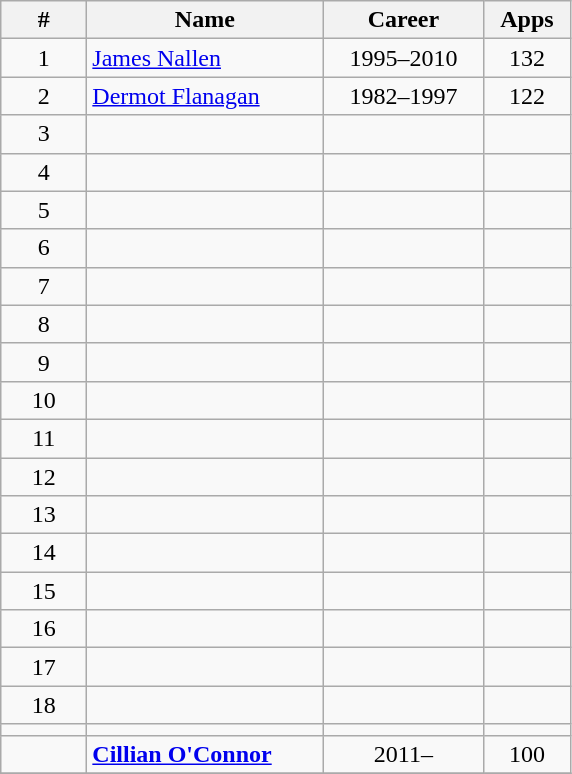<table class="wikitable sortable" style="text-align:center">
<tr>
<th width="50">#</th>
<th width="150">Name</th>
<th width="100">Career</th>
<th width="50">Apps</th>
</tr>
<tr>
<td>1</td>
<td align="left"><a href='#'>James Nallen</a></td>
<td>1995–2010</td>
<td>132</td>
</tr>
<tr>
<td>2</td>
<td align="left"><a href='#'>Dermot Flanagan</a></td>
<td>1982–1997</td>
<td>122</td>
</tr>
<tr>
<td>3</td>
<td align="left"></td>
<td></td>
<td></td>
</tr>
<tr>
<td>4</td>
<td align="left"></td>
<td></td>
<td></td>
</tr>
<tr>
<td>5</td>
<td align="left"></td>
<td></td>
<td></td>
</tr>
<tr>
<td>6</td>
<td align="left"></td>
<td></td>
<td></td>
</tr>
<tr>
<td>7</td>
<td align="left"></td>
<td></td>
<td></td>
</tr>
<tr>
<td>8</td>
<td align="left"></td>
<td></td>
<td></td>
</tr>
<tr>
<td>9</td>
<td align="left"></td>
<td></td>
<td></td>
</tr>
<tr>
<td>10</td>
<td align="left"></td>
<td></td>
<td></td>
</tr>
<tr>
<td>11</td>
<td align="left"></td>
<td></td>
<td></td>
</tr>
<tr>
<td>12</td>
<td align="left"></td>
<td></td>
<td></td>
</tr>
<tr>
<td>13</td>
<td align="left"></td>
<td></td>
<td></td>
</tr>
<tr>
<td>14</td>
<td align="left"></td>
<td></td>
<td></td>
</tr>
<tr>
<td>15</td>
<td align="left"></td>
<td></td>
<td></td>
</tr>
<tr>
<td>16</td>
<td align="left"></td>
<td></td>
<td></td>
</tr>
<tr>
<td>17</td>
<td align="left"></td>
<td></td>
<td></td>
</tr>
<tr>
<td>18</td>
<td align="left"></td>
<td></td>
<td></td>
</tr>
<tr>
<td></td>
<td align="left"></td>
<td></td>
<td></td>
</tr>
<tr>
<td></td>
<td align="left"><strong><a href='#'>Cillian O'Connor</a></strong></td>
<td>2011–</td>
<td>100</td>
</tr>
<tr>
</tr>
</table>
